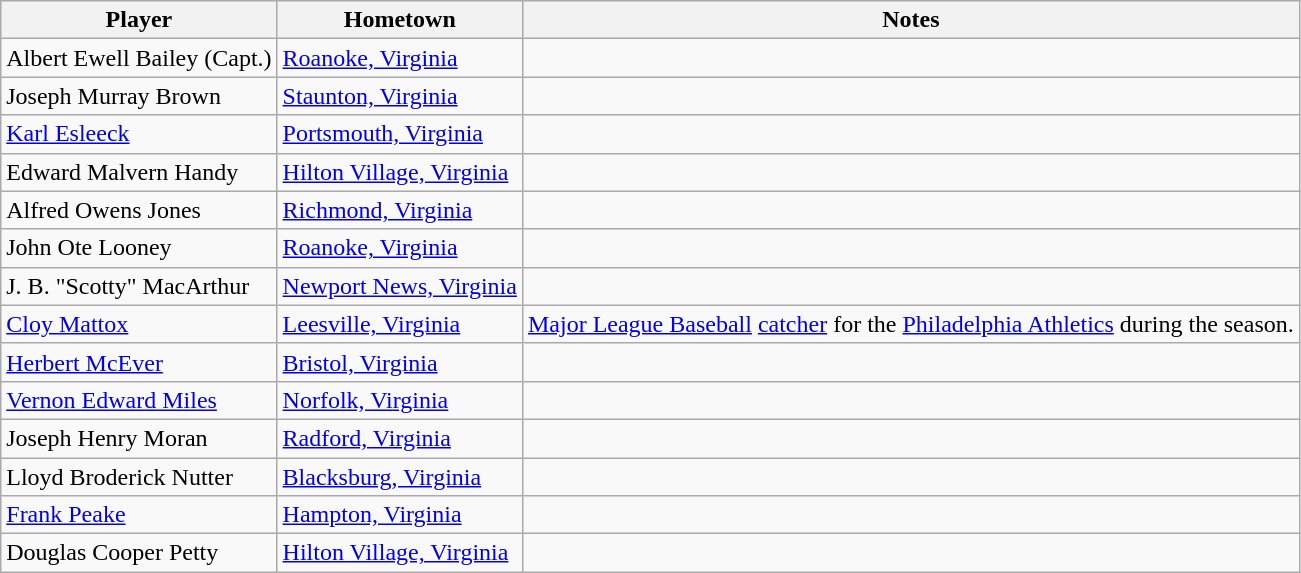<table class="wikitable" border="1">
<tr ;>
<th>Player</th>
<th>Hometown</th>
<th>Notes</th>
</tr>
<tr>
<td>Albert Ewell Bailey (Capt.)</td>
<td><a href='#'>Roanoke, Virginia</a></td>
<td></td>
</tr>
<tr>
<td>Joseph Murray Brown</td>
<td><a href='#'>Staunton, Virginia</a></td>
<td></td>
</tr>
<tr>
<td><a href='#'>Karl Esleeck</a></td>
<td><a href='#'>Portsmouth, Virginia</a></td>
<td></td>
</tr>
<tr>
<td>Edward Malvern Handy</td>
<td><a href='#'>Hilton Village, Virginia</a></td>
<td></td>
</tr>
<tr>
<td>Alfred Owens Jones</td>
<td><a href='#'>Richmond, Virginia</a></td>
<td></td>
</tr>
<tr>
<td>John Ote Looney</td>
<td><a href='#'>Roanoke, Virginia</a></td>
<td></td>
</tr>
<tr>
<td>J. B. "Scotty" MacArthur</td>
<td><a href='#'>Newport News, Virginia</a></td>
<td></td>
</tr>
<tr>
<td><a href='#'>Cloy Mattox</a></td>
<td><a href='#'>Leesville, Virginia</a></td>
<td><a href='#'>Major League Baseball</a> <a href='#'>catcher</a> for the <a href='#'>Philadelphia Athletics</a> during the  season.</td>
</tr>
<tr>
<td><a href='#'>Herbert McEver</a></td>
<td><a href='#'>Bristol, Virginia</a></td>
<td></td>
</tr>
<tr>
<td><a href='#'>Vernon Edward Miles</a></td>
<td><a href='#'>Norfolk, Virginia</a></td>
<td></td>
</tr>
<tr>
<td>Joseph Henry Moran</td>
<td><a href='#'>Radford, Virginia</a></td>
<td></td>
</tr>
<tr>
<td>Lloyd Broderick Nutter</td>
<td><a href='#'>Blacksburg, Virginia</a></td>
<td></td>
</tr>
<tr>
<td><a href='#'>Frank Peake</a></td>
<td><a href='#'>Hampton, Virginia</a></td>
<td></td>
</tr>
<tr>
<td>Douglas Cooper Petty</td>
<td><a href='#'>Hilton Village, Virginia</a></td>
<td></td>
</tr>
</table>
